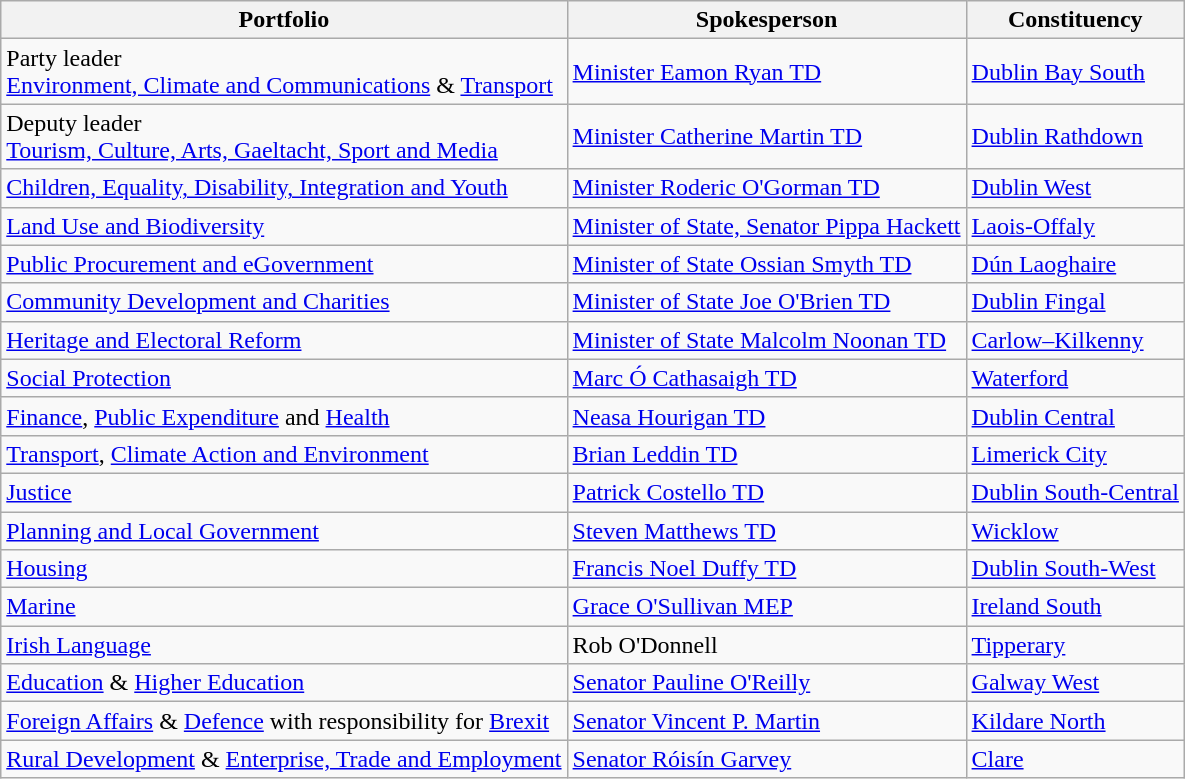<table class="wikitable">
<tr>
<th>Portfolio</th>
<th>Spokesperson</th>
<th>Constituency</th>
</tr>
<tr>
<td>Party leader<br><a href='#'>Environment, Climate and Communications</a> & <a href='#'>Transport</a></td>
<td><a href='#'>Minister Eamon Ryan TD</a></td>
<td><a href='#'>Dublin Bay South</a></td>
</tr>
<tr>
<td>Deputy leader<br><a href='#'>Tourism, Culture, Arts, Gaeltacht, Sport and Media</a></td>
<td><a href='#'>Minister Catherine Martin TD</a></td>
<td><a href='#'>Dublin Rathdown</a></td>
</tr>
<tr>
<td><a href='#'>Children, Equality, Disability, Integration and Youth</a></td>
<td><a href='#'>Minister Roderic O'Gorman TD</a></td>
<td><a href='#'>Dublin West</a></td>
</tr>
<tr>
<td><a href='#'>Land Use and Biodiversity</a></td>
<td><a href='#'>Minister of State, Senator Pippa Hackett</a></td>
<td><a href='#'>Laois-Offaly</a></td>
</tr>
<tr>
<td><a href='#'>Public Procurement and eGovernment</a></td>
<td><a href='#'>Minister of State Ossian Smyth TD</a></td>
<td><a href='#'>Dún Laoghaire</a></td>
</tr>
<tr>
<td><a href='#'>Community Development and Charities</a></td>
<td><a href='#'>Minister of State Joe O'Brien TD</a></td>
<td><a href='#'>Dublin Fingal</a></td>
</tr>
<tr>
<td><a href='#'>Heritage and Electoral Reform</a></td>
<td><a href='#'>Minister of State Malcolm Noonan TD</a></td>
<td><a href='#'>Carlow–Kilkenny</a></td>
</tr>
<tr>
<td><a href='#'>Social Protection</a></td>
<td><a href='#'>Marc Ó Cathasaigh TD</a></td>
<td><a href='#'>Waterford</a></td>
</tr>
<tr>
<td><a href='#'>Finance</a>, <a href='#'>Public Expenditure</a> and <a href='#'>Health</a></td>
<td><a href='#'>Neasa Hourigan TD</a></td>
<td><a href='#'>Dublin Central</a></td>
</tr>
<tr>
<td><a href='#'>Transport</a>, <a href='#'>Climate Action and Environment</a></td>
<td><a href='#'>Brian Leddin TD</a></td>
<td><a href='#'>Limerick City</a></td>
</tr>
<tr>
<td><a href='#'>Justice</a></td>
<td><a href='#'>Patrick Costello TD</a></td>
<td><a href='#'>Dublin South-Central</a></td>
</tr>
<tr>
<td><a href='#'>Planning and Local Government</a></td>
<td><a href='#'>Steven Matthews TD</a></td>
<td><a href='#'>Wicklow</a></td>
</tr>
<tr>
<td><a href='#'>Housing</a></td>
<td><a href='#'>Francis Noel Duffy TD</a></td>
<td><a href='#'>Dublin South-West</a></td>
</tr>
<tr>
<td><a href='#'>Marine</a></td>
<td><a href='#'>Grace O'Sullivan MEP</a></td>
<td><a href='#'>Ireland South</a></td>
</tr>
<tr>
<td><a href='#'>Irish Language</a></td>
<td>Rob O'Donnell</td>
<td><a href='#'>Tipperary</a></td>
</tr>
<tr>
<td><a href='#'>Education</a> & <a href='#'>Higher Education</a></td>
<td><a href='#'>Senator Pauline O'Reilly</a></td>
<td><a href='#'>Galway West</a></td>
</tr>
<tr>
<td><a href='#'>Foreign Affairs</a> & <a href='#'>Defence</a> with responsibility for <a href='#'>Brexit</a></td>
<td><a href='#'>Senator Vincent P. Martin</a></td>
<td><a href='#'>Kildare North</a></td>
</tr>
<tr>
<td><a href='#'>Rural Development</a> & <a href='#'>Enterprise, Trade and Employment</a></td>
<td><a href='#'>Senator Róisín Garvey</a></td>
<td><a href='#'>Clare</a></td>
</tr>
</table>
